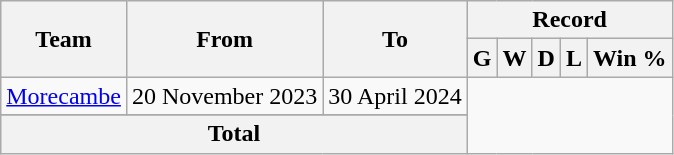<table class="wikitable" style="text-align:centre">
<tr>
<th rowspan=2>Team</th>
<th rowspan=2>From</th>
<th rowspan=2>To</th>
<th colspan=8>Record</th>
</tr>
<tr>
<th>G</th>
<th>W</th>
<th>D</th>
<th>L</th>
<th>Win %</th>
</tr>
<tr>
<td align=left><a href='#'>Morecambe</a></td>
<td align=left>20 November 2023</td>
<td align=left>30 April 2024<br></td>
</tr>
<tr>
</tr>
<tr>
<th colspan="3">Total<br></th>
</tr>
</table>
